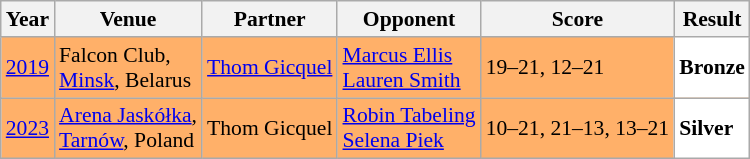<table class="sortable wikitable" style="font-size: 90%;">
<tr>
<th>Year</th>
<th>Venue</th>
<th>Partner</th>
<th>Opponent</th>
<th>Score</th>
<th>Result</th>
</tr>
<tr style="background:#FFB069">
<td align="center"><a href='#'>2019</a></td>
<td align="left">Falcon Club,<br><a href='#'>Minsk</a>, Belarus</td>
<td align="left"> <a href='#'>Thom Gicquel</a></td>
<td align="left"> <a href='#'>Marcus Ellis</a><br> <a href='#'>Lauren Smith</a></td>
<td align="left">19–21, 12–21</td>
<td style="text-align:left; background:white"> <strong>Bronze</strong></td>
</tr>
<tr style="background:#FFB069">
<td align="center"><a href='#'>2023</a></td>
<td align="left"><a href='#'>Arena Jaskółka</a>,<br><a href='#'>Tarnów</a>, Poland</td>
<td align="left"> Thom Gicquel</td>
<td align="left"> <a href='#'>Robin Tabeling</a><br> <a href='#'>Selena Piek</a></td>
<td align="left">10–21, 21–13, 13–21</td>
<td style="text-align:left; background:white"> <strong>Silver</strong></td>
</tr>
</table>
